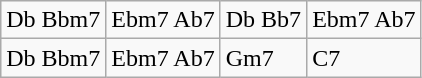<table class="wikitable">
<tr>
<td>Db Bbm7</td>
<td>Ebm7 Ab7</td>
<td>Db Bb7</td>
<td>Ebm7 Ab7</td>
</tr>
<tr>
<td>Db Bbm7</td>
<td>Ebm7 Ab7</td>
<td>Gm7</td>
<td>C7</td>
</tr>
</table>
